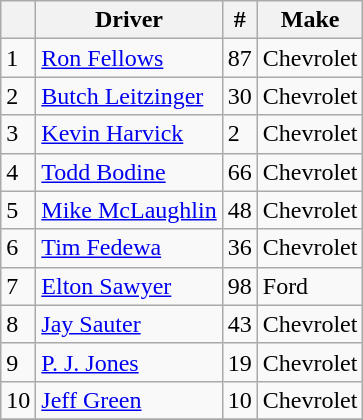<table class="wikitable sortable">
<tr>
<th></th>
<th>Driver</th>
<th>#</th>
<th>Make</th>
</tr>
<tr>
<td>1</td>
<td><a href='#'>Ron Fellows</a></td>
<td>87</td>
<td>Chevrolet</td>
</tr>
<tr>
<td>2</td>
<td><a href='#'>Butch Leitzinger</a></td>
<td>30</td>
<td>Chevrolet</td>
</tr>
<tr>
<td>3</td>
<td><a href='#'>Kevin Harvick</a></td>
<td>2</td>
<td>Chevrolet</td>
</tr>
<tr>
<td>4</td>
<td><a href='#'>Todd Bodine</a></td>
<td>66</td>
<td>Chevrolet</td>
</tr>
<tr>
<td>5</td>
<td><a href='#'>Mike McLaughlin</a></td>
<td>48</td>
<td>Chevrolet</td>
</tr>
<tr>
<td>6</td>
<td><a href='#'>Tim Fedewa</a></td>
<td>36</td>
<td>Chevrolet</td>
</tr>
<tr>
<td>7</td>
<td><a href='#'>Elton Sawyer</a></td>
<td>98</td>
<td>Ford</td>
</tr>
<tr>
<td>8</td>
<td><a href='#'>Jay Sauter</a></td>
<td>43</td>
<td>Chevrolet</td>
</tr>
<tr>
<td>9</td>
<td><a href='#'>P. J. Jones</a></td>
<td>19</td>
<td>Chevrolet</td>
</tr>
<tr>
<td>10</td>
<td><a href='#'>Jeff Green</a></td>
<td>10</td>
<td>Chevrolet</td>
</tr>
<tr>
</tr>
</table>
